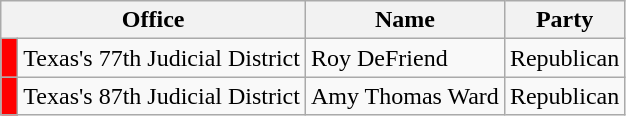<table class="wikitable">
<tr>
<th colspan="2">Office</th>
<th>Name</th>
<th>Party</th>
</tr>
<tr>
<td bgcolor="red"> </td>
<td>Texas's 77th Judicial District</td>
<td>Roy DeFriend</td>
<td>Republican</td>
</tr>
<tr>
<td bgcolor="red"> </td>
<td>Texas's 87th Judicial District</td>
<td>Amy Thomas Ward</td>
<td>Republican</td>
</tr>
</table>
